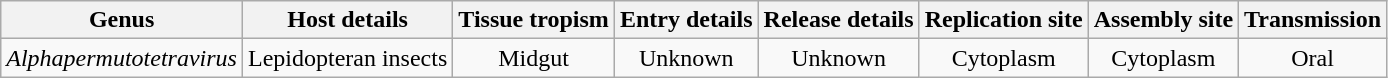<table class="wikitable sortable" style="text-align:center">
<tr>
<th>Genus</th>
<th>Host details</th>
<th>Tissue tropism</th>
<th>Entry details</th>
<th>Release details</th>
<th>Replication site</th>
<th>Assembly site</th>
<th>Transmission</th>
</tr>
<tr>
<td><em>Alphapermutotetravirus</em></td>
<td>Lepidopteran insects</td>
<td>Midgut</td>
<td>Unknown</td>
<td>Unknown</td>
<td>Cytoplasm</td>
<td>Cytoplasm</td>
<td>Oral</td>
</tr>
</table>
